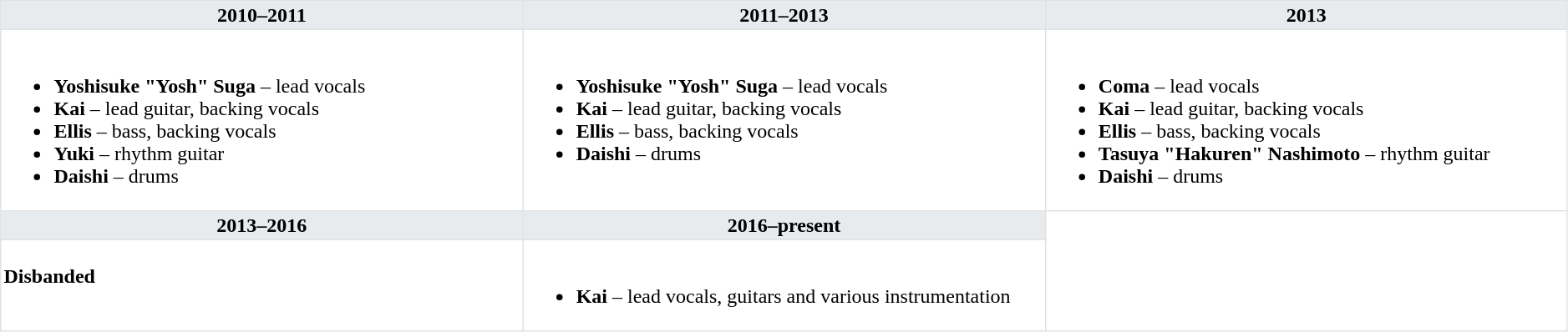<table class="toccolours" border=1 cellpadding=2 cellspacing=0 style="float: width: 375px; margin: 0 0 1em 1em; border-collapse: collapse; border: 1px solid #E2E2E2;" width=99%>
<tr>
<th width="25%" valign="top" bgcolor="#e7ebee">2010–2011</th>
<th width="25%" valign="top" bgcolor="#e7ebee">2011–2013</th>
<th width="25%" valign="top" bgcolor="#e7ebee">2013</th>
</tr>
<tr>
<td valign=top><br><ul><li><strong>Yoshisuke "Yosh" Suga</strong> – lead vocals</li><li><strong>Kai</strong> – lead guitar, backing vocals</li><li><strong>Ellis</strong> – bass, backing vocals</li><li><strong>Yuki</strong> – rhythm guitar</li><li><strong>Daishi</strong> – drums</li></ul></td>
<td valign=top><br><ul><li><strong>Yoshisuke "Yosh" Suga</strong> – lead vocals</li><li><strong>Kai</strong> – lead guitar, backing vocals</li><li><strong>Ellis</strong> – bass, backing vocals</li><li><strong>Daishi</strong> – drums</li></ul></td>
<td valign=top><br><ul><li><strong>Coma</strong> – lead vocals</li><li><strong>Kai</strong> – lead guitar, backing vocals</li><li><strong>Ellis</strong> – bass, backing vocals</li><li><strong>Tasuya "Hakuren" Nashimoto</strong> – rhythm guitar</li><li><strong>Daishi</strong> – drums</li></ul></td>
</tr>
<tr>
<th width="25%" valign="top" bgcolor="#e7ebee">2013–2016</th>
<th width="25%" valign="top" bgcolor="#e7ebee">2016–present</th>
</tr>
<tr>
<td valign=top><br><strong>Disbanded</strong></td>
<td valign=top><br><ul><li><strong>Kai</strong> –  lead vocals, guitars and various instrumentation</li></ul></td>
</tr>
</table>
